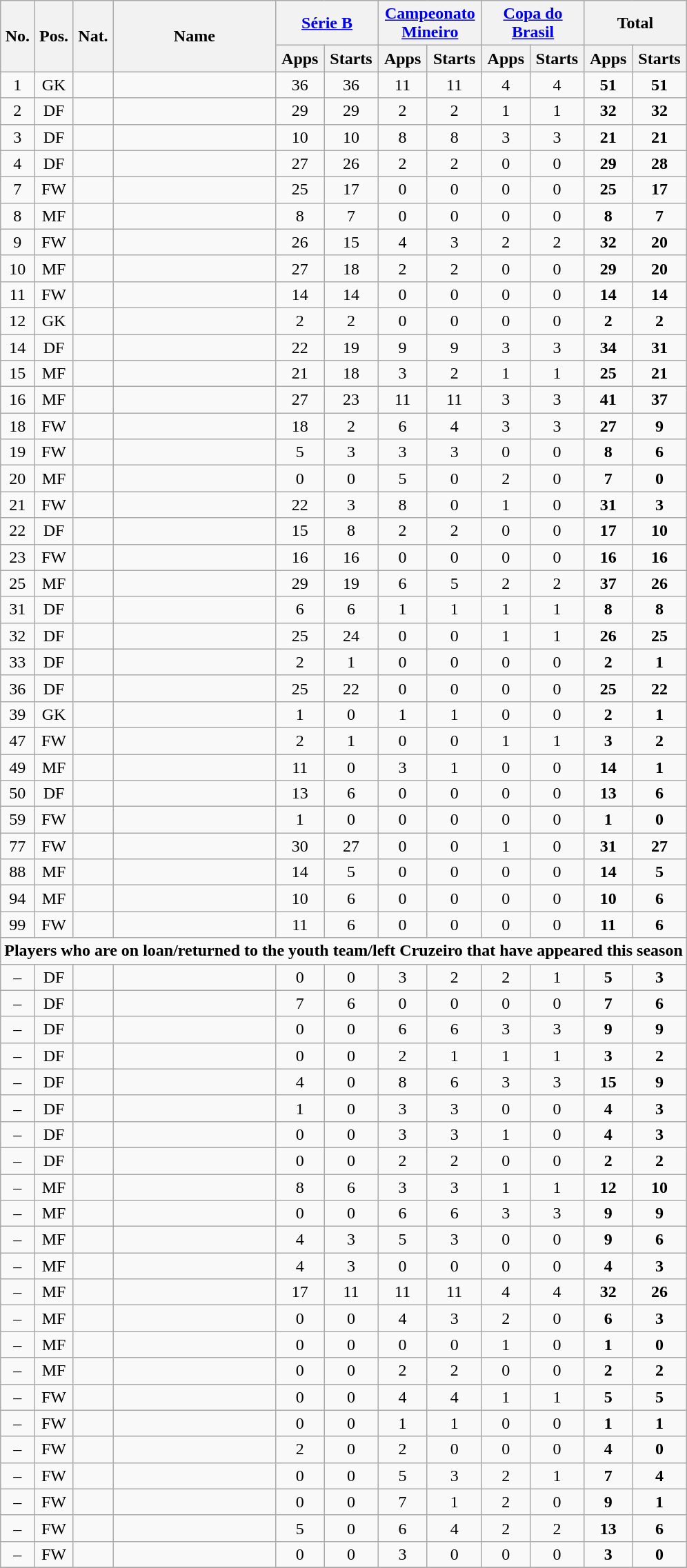<table class="wikitable sortable" style="text-align:center">
<tr>
<th rowspan="2">No.</th>
<th rowspan="2">Pos.</th>
<th rowspan="2">Nat.</th>
<th rowspan="2" style="width:150px;">Name</th>
<th colspan="2" style="width:86px;"><a href='#'>Série B</a></th>
<th colspan="2" style="width:86px;"><a href='#'>Campeonato Mineiro</a></th>
<th colspan="2" style="width:86px;"><a href='#'>Copa do Brasil</a></th>
<th colspan="2" style="width:86px;">Total</th>
</tr>
<tr>
<th>Apps</th>
<th>Starts</th>
<th>Apps</th>
<th>Starts</th>
<th>Apps</th>
<th>Starts</th>
<th>Apps</th>
<th>Starts</th>
</tr>
<tr>
<td>1</td>
<td>GK</td>
<td></td>
<td align=left></td>
<td>36</td>
<td>36</td>
<td>11</td>
<td>11</td>
<td>4</td>
<td>4</td>
<td><strong>51</strong></td>
<td><strong>51</strong></td>
</tr>
<tr>
<td>2</td>
<td>DF</td>
<td></td>
<td align=left></td>
<td>29</td>
<td>29</td>
<td>2</td>
<td>2</td>
<td>1</td>
<td>1</td>
<td><strong>32</strong></td>
<td><strong>32</strong></td>
</tr>
<tr>
<td>3</td>
<td>DF</td>
<td></td>
<td align=left></td>
<td>10</td>
<td>10</td>
<td>8</td>
<td>8</td>
<td>3</td>
<td>3</td>
<td><strong>21</strong></td>
<td><strong>21</strong></td>
</tr>
<tr>
<td>4</td>
<td>DF</td>
<td></td>
<td align=left></td>
<td>27</td>
<td>26</td>
<td>2</td>
<td>2</td>
<td>0</td>
<td>0</td>
<td><strong>29</strong></td>
<td><strong>28</strong></td>
</tr>
<tr>
<td>7</td>
<td>FW</td>
<td></td>
<td align=left></td>
<td>25</td>
<td>17</td>
<td>0</td>
<td>0</td>
<td>0</td>
<td>0</td>
<td><strong>25</strong></td>
<td><strong>17</strong></td>
</tr>
<tr>
<td>8</td>
<td>MF</td>
<td></td>
<td align=left></td>
<td>8</td>
<td>7</td>
<td>0</td>
<td>0</td>
<td>0</td>
<td>0</td>
<td><strong>8</strong></td>
<td><strong>7</strong></td>
</tr>
<tr>
<td>9</td>
<td>FW</td>
<td></td>
<td align=left></td>
<td>26</td>
<td>15</td>
<td>4</td>
<td>3</td>
<td>2</td>
<td>2</td>
<td><strong>32</strong></td>
<td><strong>20</strong></td>
</tr>
<tr>
<td>10</td>
<td>MF</td>
<td></td>
<td align=left></td>
<td>27</td>
<td>18</td>
<td>2</td>
<td>2</td>
<td>0</td>
<td>0</td>
<td><strong>29</strong></td>
<td><strong>20</strong></td>
</tr>
<tr>
<td>11</td>
<td>FW</td>
<td></td>
<td align=left></td>
<td>14</td>
<td>14</td>
<td>0</td>
<td>0</td>
<td>0</td>
<td>0</td>
<td><strong>14</strong></td>
<td><strong>14</strong></td>
</tr>
<tr>
<td>12</td>
<td>GK</td>
<td></td>
<td align=left></td>
<td>2</td>
<td>2</td>
<td>0</td>
<td>0</td>
<td>0</td>
<td>0</td>
<td><strong>2</strong></td>
<td><strong>2</strong></td>
</tr>
<tr>
<td>14</td>
<td>DF</td>
<td></td>
<td align=left></td>
<td>22</td>
<td>19</td>
<td>9</td>
<td>9</td>
<td>3</td>
<td>3</td>
<td><strong>34</strong></td>
<td><strong>31</strong></td>
</tr>
<tr>
<td>15</td>
<td>MF</td>
<td></td>
<td align=left></td>
<td>21</td>
<td>18</td>
<td>3</td>
<td>2</td>
<td>1</td>
<td>1</td>
<td><strong>25</strong></td>
<td><strong>21</strong></td>
</tr>
<tr>
<td>16</td>
<td>MF</td>
<td></td>
<td align=left></td>
<td>27</td>
<td>23</td>
<td>11</td>
<td>11</td>
<td>3</td>
<td>3</td>
<td><strong>41</strong></td>
<td><strong>37</strong></td>
</tr>
<tr>
<td>18</td>
<td>FW</td>
<td></td>
<td align=left></td>
<td>18</td>
<td>2</td>
<td>6</td>
<td>4</td>
<td>3</td>
<td>3</td>
<td><strong>27</strong></td>
<td><strong>9</strong></td>
</tr>
<tr>
<td>19</td>
<td>FW</td>
<td></td>
<td align=left></td>
<td>5</td>
<td>3</td>
<td>3</td>
<td>3</td>
<td>0</td>
<td>0</td>
<td><strong>8</strong></td>
<td><strong>6</strong></td>
</tr>
<tr>
<td>20</td>
<td>MF</td>
<td></td>
<td align=left></td>
<td>0</td>
<td>0</td>
<td>5</td>
<td>0</td>
<td>2</td>
<td>0</td>
<td><strong>7</strong></td>
<td><strong>0</strong></td>
</tr>
<tr>
<td>21</td>
<td>FW</td>
<td></td>
<td align=left></td>
<td>22</td>
<td>3</td>
<td>8</td>
<td>0</td>
<td>1</td>
<td>0</td>
<td><strong>31</strong></td>
<td><strong>3</strong></td>
</tr>
<tr>
<td>22</td>
<td>DF</td>
<td></td>
<td align=left></td>
<td>15</td>
<td>8</td>
<td>2</td>
<td>2</td>
<td>0</td>
<td>0</td>
<td><strong>17</strong></td>
<td><strong>10</strong></td>
</tr>
<tr>
<td>23</td>
<td>FW</td>
<td></td>
<td align=left></td>
<td>16</td>
<td>16</td>
<td>0</td>
<td>0</td>
<td>0</td>
<td>0</td>
<td><strong>16</strong></td>
<td><strong>16</strong></td>
</tr>
<tr>
<td>25</td>
<td>MF</td>
<td></td>
<td align=left></td>
<td>29</td>
<td>19</td>
<td>6</td>
<td>5</td>
<td>2</td>
<td>2</td>
<td><strong>37</strong></td>
<td><strong>26</strong></td>
</tr>
<tr>
<td>31</td>
<td>DF</td>
<td></td>
<td align=left></td>
<td>6</td>
<td>6</td>
<td>1</td>
<td>1</td>
<td>1</td>
<td>1</td>
<td><strong>8</strong></td>
<td><strong>8</strong></td>
</tr>
<tr>
<td>32</td>
<td>DF</td>
<td></td>
<td align=left></td>
<td>25</td>
<td>24</td>
<td>0</td>
<td>0</td>
<td>1</td>
<td>1</td>
<td><strong>26</strong></td>
<td><strong>25</strong></td>
</tr>
<tr>
<td>33</td>
<td>DF</td>
<td></td>
<td align=left></td>
<td>2</td>
<td>1</td>
<td>0</td>
<td>0</td>
<td>0</td>
<td>0</td>
<td><strong>2</strong></td>
<td><strong>1</strong></td>
</tr>
<tr>
<td>36</td>
<td>DF</td>
<td></td>
<td align=left></td>
<td>25</td>
<td>22</td>
<td>0</td>
<td>0</td>
<td>0</td>
<td>0</td>
<td><strong>25</strong></td>
<td><strong>22</strong></td>
</tr>
<tr>
<td>39</td>
<td>GK</td>
<td></td>
<td align=left></td>
<td>1</td>
<td>0</td>
<td>1</td>
<td>1</td>
<td>0</td>
<td>0</td>
<td><strong>2</strong></td>
<td><strong>1</strong></td>
</tr>
<tr>
<td>47</td>
<td>FW</td>
<td></td>
<td align=left></td>
<td>2</td>
<td>1</td>
<td>0</td>
<td>0</td>
<td>1</td>
<td>1</td>
<td><strong>3</strong></td>
<td><strong>2</strong></td>
</tr>
<tr>
<td>49</td>
<td>MF</td>
<td></td>
<td align=left></td>
<td>11</td>
<td>0</td>
<td>3</td>
<td>1</td>
<td>0</td>
<td>0</td>
<td><strong>14</strong></td>
<td><strong>1</strong></td>
</tr>
<tr>
<td>50</td>
<td>DF</td>
<td></td>
<td align=left></td>
<td>13</td>
<td>6</td>
<td>0</td>
<td>0</td>
<td>0</td>
<td>0</td>
<td><strong>13</strong></td>
<td><strong>6</strong></td>
</tr>
<tr>
<td>59</td>
<td>FW</td>
<td></td>
<td align=left></td>
<td>1</td>
<td>0</td>
<td>0</td>
<td>0</td>
<td>0</td>
<td>0</td>
<td><strong>1</strong></td>
<td><strong>0</strong></td>
</tr>
<tr>
<td>77</td>
<td>FW</td>
<td></td>
<td align=left></td>
<td>30</td>
<td>27</td>
<td>0</td>
<td>0</td>
<td>1</td>
<td>0</td>
<td><strong>31</strong></td>
<td><strong>27</strong></td>
</tr>
<tr>
<td>88</td>
<td>MF</td>
<td></td>
<td align=left></td>
<td>14</td>
<td>5</td>
<td>0</td>
<td>0</td>
<td>0</td>
<td>0</td>
<td><strong>14</strong></td>
<td><strong>5</strong></td>
</tr>
<tr>
<td>94</td>
<td>MF</td>
<td></td>
<td align=left></td>
<td>10</td>
<td>6</td>
<td>0</td>
<td>0</td>
<td>0</td>
<td>0</td>
<td><strong>10</strong></td>
<td><strong>6</strong></td>
</tr>
<tr>
<td>99</td>
<td>FW</td>
<td></td>
<td align=left></td>
<td>11</td>
<td>6</td>
<td>0</td>
<td>0</td>
<td>0</td>
<td>0</td>
<td><strong>11</strong></td>
<td><strong>6</strong></td>
</tr>
<tr>
<td colspan="14"><strong>Players who are on loan/returned to the youth team/left Cruzeiro that have appeared this season</strong></td>
</tr>
<tr>
<td>–</td>
<td>DF</td>
<td></td>
<td align=left></td>
<td>0</td>
<td>0</td>
<td>3</td>
<td>2</td>
<td>2</td>
<td>1</td>
<td><strong>5</strong></td>
<td><strong>3</strong></td>
</tr>
<tr>
<td>–</td>
<td>DF</td>
<td></td>
<td align=left></td>
<td>7</td>
<td>6</td>
<td>0</td>
<td>0</td>
<td>0</td>
<td>0</td>
<td><strong>7</strong></td>
<td><strong>6</strong></td>
</tr>
<tr>
<td>–</td>
<td>DF</td>
<td></td>
<td align=left></td>
<td>0</td>
<td>0</td>
<td>6</td>
<td>6</td>
<td>3</td>
<td>3</td>
<td><strong>9</strong></td>
<td><strong>9</strong></td>
</tr>
<tr>
<td>–</td>
<td>DF</td>
<td></td>
<td align=left></td>
<td>0</td>
<td>0</td>
<td>2</td>
<td>1</td>
<td>1</td>
<td>1</td>
<td><strong>3</strong></td>
<td><strong>2</strong></td>
</tr>
<tr>
<td>–</td>
<td>DF</td>
<td></td>
<td align=left></td>
<td>4</td>
<td>0</td>
<td>8</td>
<td>6</td>
<td>3</td>
<td>3</td>
<td><strong>15</strong></td>
<td><strong>9</strong></td>
</tr>
<tr>
<td>–</td>
<td>DF</td>
<td></td>
<td align=left></td>
<td>1</td>
<td>0</td>
<td>3</td>
<td>3</td>
<td>0</td>
<td>0</td>
<td><strong>4</strong></td>
<td><strong>3</strong></td>
</tr>
<tr>
<td>–</td>
<td>DF</td>
<td></td>
<td align=left></td>
<td>0</td>
<td>0</td>
<td>3</td>
<td>3</td>
<td>1</td>
<td>0</td>
<td><strong>4</strong></td>
<td><strong>3</strong></td>
</tr>
<tr>
<td>–</td>
<td>DF</td>
<td></td>
<td align=left></td>
<td>0</td>
<td>0</td>
<td>2</td>
<td>2</td>
<td>0</td>
<td>0</td>
<td><strong>2</strong></td>
<td><strong>2</strong></td>
</tr>
<tr>
<td>–</td>
<td>MF</td>
<td></td>
<td align=left></td>
<td>8</td>
<td>6</td>
<td>3</td>
<td>3</td>
<td>1</td>
<td>1</td>
<td><strong>12</strong></td>
<td><strong>10</strong></td>
</tr>
<tr>
<td>–</td>
<td>MF</td>
<td></td>
<td align=left></td>
<td>0</td>
<td>0</td>
<td>6</td>
<td>6</td>
<td>3</td>
<td>3</td>
<td><strong>9</strong></td>
<td><strong>9</strong></td>
</tr>
<tr>
<td>–</td>
<td>MF</td>
<td></td>
<td align=left></td>
<td>4</td>
<td>3</td>
<td>5</td>
<td>3</td>
<td>0</td>
<td>0</td>
<td><strong>9</strong></td>
<td><strong>6</strong></td>
</tr>
<tr>
<td>–</td>
<td>MF</td>
<td></td>
<td align=left></td>
<td>4</td>
<td>3</td>
<td>0</td>
<td>0</td>
<td>0</td>
<td>0</td>
<td><strong>4</strong></td>
<td><strong>3</strong></td>
</tr>
<tr>
<td>–</td>
<td>MF</td>
<td></td>
<td align=left></td>
<td>17</td>
<td>11</td>
<td>11</td>
<td>11</td>
<td>4</td>
<td>4</td>
<td><strong>32</strong></td>
<td><strong>26</strong></td>
</tr>
<tr>
<td>–</td>
<td>MF</td>
<td></td>
<td align=left></td>
<td>0</td>
<td>0</td>
<td>4</td>
<td>3</td>
<td>2</td>
<td>0</td>
<td><strong>6</strong></td>
<td><strong>3</strong></td>
</tr>
<tr>
<td>–</td>
<td>MF</td>
<td></td>
<td align=left></td>
<td>0</td>
<td>0</td>
<td>0</td>
<td>0</td>
<td>1</td>
<td>0</td>
<td><strong>1</strong></td>
<td><strong>0</strong></td>
</tr>
<tr>
<td>–</td>
<td>MF</td>
<td></td>
<td align=left></td>
<td>0</td>
<td>0</td>
<td>2</td>
<td>2</td>
<td>0</td>
<td>0</td>
<td><strong>2</strong></td>
<td><strong>2</strong></td>
</tr>
<tr>
<td>–</td>
<td>FW</td>
<td></td>
<td align=left></td>
<td>0</td>
<td>0</td>
<td>4</td>
<td>4</td>
<td>1</td>
<td>1</td>
<td><strong>5</strong></td>
<td><strong>5</strong></td>
</tr>
<tr>
<td>–</td>
<td>FW</td>
<td></td>
<td align=left></td>
<td>0</td>
<td>0</td>
<td>1</td>
<td>1</td>
<td>0</td>
<td>0</td>
<td><strong>1</strong></td>
<td><strong>1</strong></td>
</tr>
<tr>
<td>–</td>
<td>FW</td>
<td></td>
<td align=left></td>
<td>2</td>
<td>0</td>
<td>2</td>
<td>0</td>
<td>0</td>
<td>0</td>
<td><strong>4</strong></td>
<td><strong>0</strong></td>
</tr>
<tr>
<td>–</td>
<td>FW</td>
<td></td>
<td align=left></td>
<td>0</td>
<td>0</td>
<td>5</td>
<td>3</td>
<td>2</td>
<td>1</td>
<td><strong>7</strong></td>
<td><strong>4</strong></td>
</tr>
<tr>
<td>–</td>
<td>FW</td>
<td></td>
<td align=left></td>
<td>0</td>
<td>0</td>
<td>7</td>
<td>1</td>
<td>2</td>
<td>0</td>
<td><strong>9</strong></td>
<td><strong>1</strong></td>
</tr>
<tr>
<td>–</td>
<td>FW</td>
<td></td>
<td align=left></td>
<td>5</td>
<td>0</td>
<td>6</td>
<td>4</td>
<td>2</td>
<td>2</td>
<td><strong>13</strong></td>
<td><strong>6</strong></td>
</tr>
<tr>
<td>–</td>
<td>FW</td>
<td></td>
<td align=left></td>
<td>0</td>
<td>0</td>
<td>3</td>
<td>0</td>
<td>0</td>
<td>0</td>
<td><strong>3</strong></td>
<td><strong>0</strong></td>
</tr>
<tr>
</tr>
</table>
